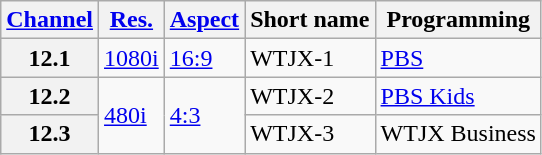<table class="wikitable">
<tr>
<th><a href='#'>Channel</a></th>
<th><a href='#'>Res.</a></th>
<th><a href='#'>Aspect</a></th>
<th>Short name</th>
<th>Programming</th>
</tr>
<tr>
<th scope = "row">12.1</th>
<td><a href='#'>1080i</a></td>
<td><a href='#'>16:9</a></td>
<td>WTJX-1</td>
<td><a href='#'>PBS</a></td>
</tr>
<tr>
<th scope = "row">12.2</th>
<td rowspan=2><a href='#'>480i</a></td>
<td rowspan=2><a href='#'>4:3</a></td>
<td>WTJX-2</td>
<td><a href='#'>PBS Kids</a></td>
</tr>
<tr>
<th scope = "row">12.3</th>
<td>WTJX-3</td>
<td>WTJX Business</td>
</tr>
</table>
